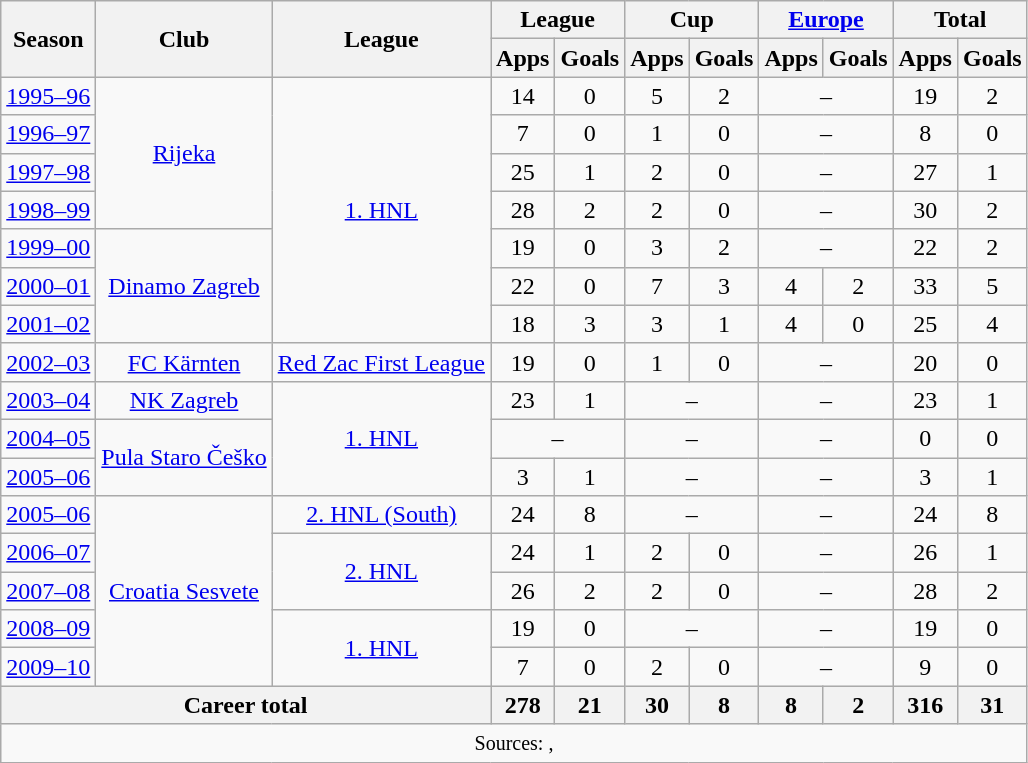<table class="wikitable" style="font-size:100%; text-align: center">
<tr>
<th rowspan="2">Season</th>
<th rowspan="2">Club</th>
<th rowspan="2">League</th>
<th colspan="2">League</th>
<th colspan="2">Cup</th>
<th colspan="2"><a href='#'>Europe</a></th>
<th colspan="2">Total</th>
</tr>
<tr>
<th>Apps</th>
<th>Goals</th>
<th>Apps</th>
<th>Goals</th>
<th>Apps</th>
<th>Goals</th>
<th>Apps</th>
<th>Goals</th>
</tr>
<tr>
<td><a href='#'>1995–96</a></td>
<td rowspan="4" valign="center"><a href='#'>Rijeka</a></td>
<td rowspan="7" valign="center"><a href='#'>1. HNL</a></td>
<td>14</td>
<td>0</td>
<td>5</td>
<td>2</td>
<td colspan="2">–</td>
<td>19</td>
<td>2</td>
</tr>
<tr>
<td><a href='#'>1996–97</a></td>
<td>7</td>
<td>0</td>
<td>1</td>
<td>0</td>
<td colspan="2">–</td>
<td>8</td>
<td>0</td>
</tr>
<tr>
<td><a href='#'>1997–98</a></td>
<td>25</td>
<td>1</td>
<td>2</td>
<td>0</td>
<td colspan="2">–</td>
<td>27</td>
<td>1</td>
</tr>
<tr>
<td><a href='#'>1998–99</a></td>
<td>28</td>
<td>2</td>
<td>2</td>
<td>0</td>
<td colspan="2">–</td>
<td>30</td>
<td>2</td>
</tr>
<tr>
<td><a href='#'>1999–00</a></td>
<td rowspan="3" valign="center"><a href='#'>Dinamo Zagreb</a></td>
<td>19</td>
<td>0</td>
<td>3</td>
<td>2</td>
<td colspan="2">–</td>
<td>22</td>
<td>2</td>
</tr>
<tr>
<td><a href='#'>2000–01</a></td>
<td>22</td>
<td>0</td>
<td>7</td>
<td>3</td>
<td>4</td>
<td>2</td>
<td>33</td>
<td>5</td>
</tr>
<tr>
<td><a href='#'>2001–02</a></td>
<td>18</td>
<td>3</td>
<td>3</td>
<td>1</td>
<td>4</td>
<td>0</td>
<td>25</td>
<td>4</td>
</tr>
<tr>
<td><a href='#'>2002–03</a></td>
<td rowspan="1" valign="center"><a href='#'>FC Kärnten</a></td>
<td rowspan="1" valign="center"><a href='#'>Red Zac First League</a></td>
<td>19</td>
<td>0</td>
<td>1</td>
<td>0</td>
<td colspan="2">–</td>
<td>20</td>
<td>0</td>
</tr>
<tr>
<td><a href='#'>2003–04</a></td>
<td rowspan="1" valign="center"><a href='#'>NK Zagreb</a></td>
<td rowspan="3" valign="center"><a href='#'>1. HNL</a></td>
<td>23</td>
<td>1</td>
<td colspan="2">–</td>
<td colspan="2">–</td>
<td>23</td>
<td>1</td>
</tr>
<tr>
<td><a href='#'>2004–05</a></td>
<td rowspan="2" valign="center"><a href='#'>Pula Staro Češko</a></td>
<td colspan="2">–</td>
<td colspan="2">–</td>
<td colspan="2">–</td>
<td>0</td>
<td>0</td>
</tr>
<tr>
<td><a href='#'>2005–06</a></td>
<td>3</td>
<td>1</td>
<td colspan="2">–</td>
<td colspan="2">–</td>
<td>3</td>
<td>1</td>
</tr>
<tr>
<td><a href='#'>2005–06</a></td>
<td rowspan="5" valign="center"><a href='#'>Croatia Sesvete</a></td>
<td rowspan="1" valign="center"><a href='#'>2. HNL (South)</a></td>
<td>24</td>
<td>8</td>
<td colspan="2">–</td>
<td colspan="2">–</td>
<td>24</td>
<td>8</td>
</tr>
<tr>
<td><a href='#'>2006–07</a></td>
<td rowspan="2" valign="center"><a href='#'>2. HNL</a></td>
<td>24</td>
<td>1</td>
<td>2</td>
<td>0</td>
<td colspan="2">–</td>
<td>26</td>
<td>1</td>
</tr>
<tr>
<td><a href='#'>2007–08</a></td>
<td>26</td>
<td>2</td>
<td>2</td>
<td>0</td>
<td colspan="2">–</td>
<td>28</td>
<td>2</td>
</tr>
<tr>
<td><a href='#'>2008–09</a></td>
<td rowspan="2" valign="center"><a href='#'>1. HNL</a></td>
<td>19</td>
<td>0</td>
<td colspan="2">–</td>
<td colspan="2">–</td>
<td>19</td>
<td>0</td>
</tr>
<tr>
<td><a href='#'>2009–10</a></td>
<td>7</td>
<td>0</td>
<td>2</td>
<td>0</td>
<td colspan="2">–</td>
<td>9</td>
<td>0</td>
</tr>
<tr>
<th colspan=3>Career total</th>
<th>278</th>
<th>21</th>
<th>30</th>
<th>8</th>
<th>8</th>
<th>2</th>
<th>316</th>
<th>31</th>
</tr>
<tr>
<td colspan="11"><small>Sources: , <br></small></td>
</tr>
</table>
